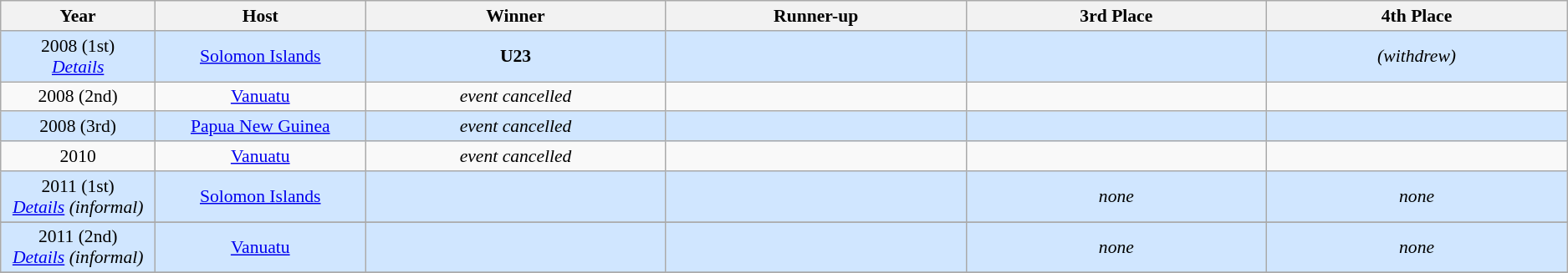<table class="wikitable" style="font-size: 90%; text-align: center;">
<tr>
<th rowspan="1" width="5%">Year</th>
<th rowspan="1" width="7%">Host</th>
<th rowspan="1" width="10%">Winner</th>
<th rowspan="1" width="10%">Runner-up</th>
<th rowspan="1" width="10%">3rd Place</th>
<th rowspan="1" width="10%">4th Place</th>
</tr>
<tr style="background: #D0E6FF;">
<td>2008 (1st)<br><em><a href='#'>Details</a></em></td>
<td><a href='#'>Solomon Islands</a></td>
<td><strong> U23</strong></td>
<td></td>
<td></td>
<td> <em>(withdrew)</em></td>
</tr>
<tr>
<td>2008 (2nd)</td>
<td><a href='#'>Vanuatu</a></td>
<td><em>event cancelled</em></td>
<td></td>
<td></td>
<td></td>
</tr>
<tr style="background: #D0E6FF;">
<td>2008 (3rd)</td>
<td><a href='#'>Papua New Guinea</a></td>
<td><em>event cancelled</em></td>
<td></td>
<td></td>
<td></td>
</tr>
<tr>
<td>2010</td>
<td><a href='#'>Vanuatu</a></td>
<td><em>event cancelled</em></td>
<td></td>
<td></td>
<td></td>
</tr>
<tr style="background: #D0E6FF;">
<td>2011 (1st)<br><em><a href='#'>Details</a></em> <em>(informal)</em></td>
<td><a href='#'>Solomon Islands</a></td>
<td><strong></strong></td>
<td></td>
<td><em>none</em></td>
<td><em>none</em></td>
</tr>
<tr>
</tr>
<tr style="background: #D0E6FF;">
<td>2011 (2nd)<br><em><a href='#'>Details</a></em> <em>(informal)</em></td>
<td><a href='#'>Vanuatu</a></td>
<td><strong></strong></td>
<td></td>
<td><em>none</em></td>
<td><em>none</em></td>
</tr>
<tr>
</tr>
</table>
